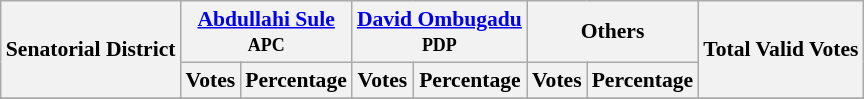<table class="wikitable sortable" style=" font-size: 90%">
<tr>
<th rowspan="2">Senatorial District</th>
<th colspan="2"><a href='#'>Abdullahi Sule</a><br><small>APC</small></th>
<th colspan="2"><a href='#'>David Ombugadu</a><br><small>PDP</small></th>
<th colspan="2">Others</th>
<th rowspan="2">Total Valid Votes</th>
</tr>
<tr>
<th>Votes</th>
<th>Percentage</th>
<th>Votes</th>
<th>Percentage</th>
<th>Votes</th>
<th>Percentage</th>
</tr>
<tr>
</tr>
<tr>
</tr>
<tr>
</tr>
<tr>
</tr>
<tr>
</tr>
<tr>
</tr>
</table>
